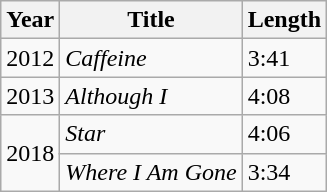<table class="wikitable">
<tr>
<th>Year</th>
<th>Title</th>
<th>Length</th>
</tr>
<tr>
<td>2012</td>
<td><em>Caffeine</em></td>
<td>3:41</td>
</tr>
<tr>
<td>2013</td>
<td><em>Although I</em></td>
<td>4:08</td>
</tr>
<tr>
<td rowspan=2>2018</td>
<td><em>Star</em></td>
<td>4:06</td>
</tr>
<tr>
<td><em>Where I Am Gone</em></td>
<td>3:34</td>
</tr>
</table>
